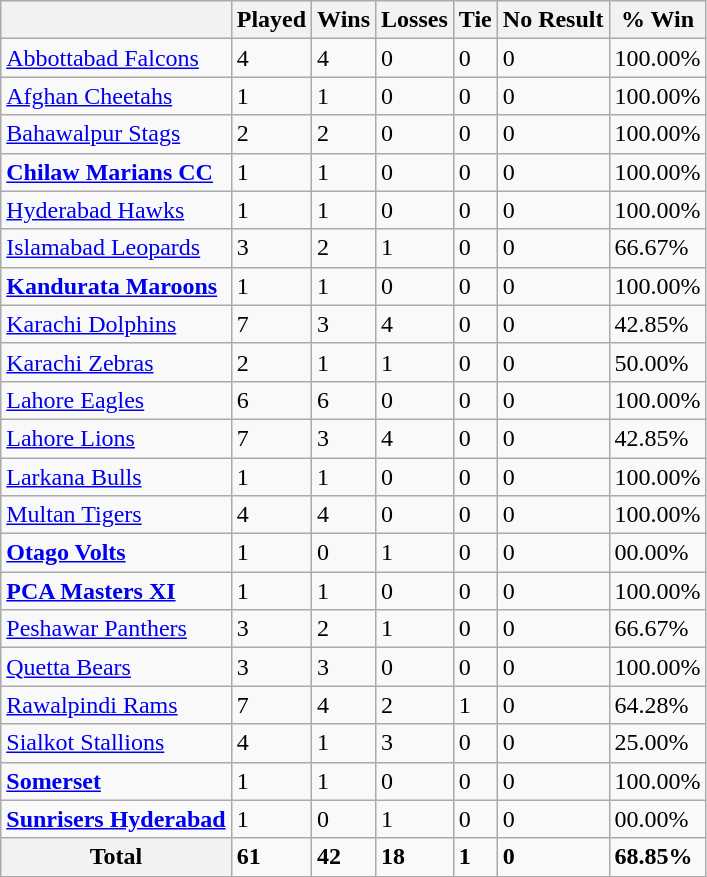<table class="wikitable">
<tr>
<th></th>
<th>Played</th>
<th>Wins</th>
<th>Losses</th>
<th>Tie</th>
<th>No Result</th>
<th>% Win</th>
</tr>
<tr>
<td> <a href='#'>Abbottabad Falcons</a></td>
<td>4</td>
<td>4</td>
<td>0</td>
<td>0</td>
<td>0</td>
<td>100.00%</td>
</tr>
<tr>
<td>  <a href='#'>Afghan Cheetahs</a></td>
<td>1</td>
<td>1</td>
<td>0</td>
<td>0</td>
<td>0</td>
<td>100.00%</td>
</tr>
<tr>
<td> <a href='#'>Bahawalpur Stags</a></td>
<td>2</td>
<td>2</td>
<td>0</td>
<td>0</td>
<td>0</td>
<td>100.00%</td>
</tr>
<tr>
<td> <strong><a href='#'>Chilaw Marians CC</a></strong></td>
<td>1</td>
<td>1</td>
<td>0</td>
<td>0</td>
<td>0</td>
<td>100.00%</td>
</tr>
<tr>
<td> <a href='#'>Hyderabad Hawks</a></td>
<td>1</td>
<td>1</td>
<td>0</td>
<td>0</td>
<td>0</td>
<td>100.00%</td>
</tr>
<tr>
<td> <a href='#'>Islamabad Leopards</a></td>
<td>3</td>
<td>2</td>
<td>1</td>
<td>0</td>
<td>0</td>
<td>66.67%</td>
</tr>
<tr>
<td> <strong><a href='#'>Kandurata Maroons</a></strong></td>
<td>1</td>
<td>1</td>
<td>0</td>
<td>0</td>
<td>0</td>
<td>100.00%</td>
</tr>
<tr>
<td> <a href='#'>Karachi Dolphins</a></td>
<td>7</td>
<td>3</td>
<td>4</td>
<td>0</td>
<td>0</td>
<td>42.85%</td>
</tr>
<tr>
<td> <a href='#'>Karachi Zebras</a></td>
<td>2</td>
<td>1</td>
<td>1</td>
<td>0</td>
<td>0</td>
<td>50.00%</td>
</tr>
<tr>
<td> <a href='#'>Lahore Eagles</a></td>
<td>6</td>
<td>6</td>
<td>0</td>
<td>0</td>
<td>0</td>
<td>100.00%</td>
</tr>
<tr>
<td> <a href='#'>Lahore Lions</a></td>
<td>7</td>
<td>3</td>
<td>4</td>
<td>0</td>
<td>0</td>
<td>42.85%</td>
</tr>
<tr>
<td> <a href='#'>Larkana Bulls</a></td>
<td>1</td>
<td>1</td>
<td>0</td>
<td>0</td>
<td>0</td>
<td>100.00%</td>
</tr>
<tr>
<td> <a href='#'>Multan Tigers</a></td>
<td>4</td>
<td>4</td>
<td>0</td>
<td>0</td>
<td>0</td>
<td>100.00%</td>
</tr>
<tr>
<td> <strong><a href='#'>Otago Volts</a></strong></td>
<td>1</td>
<td>0</td>
<td>1</td>
<td>0</td>
<td>0</td>
<td>00.00%</td>
</tr>
<tr>
<td> <strong><a href='#'>PCA Masters XI</a></strong></td>
<td>1</td>
<td>1</td>
<td>0</td>
<td>0</td>
<td>0</td>
<td>100.00%</td>
</tr>
<tr>
<td> <a href='#'>Peshawar Panthers</a></td>
<td>3</td>
<td>2</td>
<td>1</td>
<td>0</td>
<td>0</td>
<td>66.67%</td>
</tr>
<tr>
<td> <a href='#'>Quetta Bears</a></td>
<td>3</td>
<td>3</td>
<td>0</td>
<td>0</td>
<td>0</td>
<td>100.00%</td>
</tr>
<tr>
<td> <a href='#'>Rawalpindi Rams</a></td>
<td>7</td>
<td>4</td>
<td>2</td>
<td>1</td>
<td>0</td>
<td>64.28%</td>
</tr>
<tr>
<td> <a href='#'>Sialkot Stallions</a></td>
<td>4</td>
<td>1</td>
<td>3</td>
<td>0</td>
<td>0</td>
<td>25.00%</td>
</tr>
<tr>
<td> <strong><a href='#'>Somerset</a></strong></td>
<td>1</td>
<td>1</td>
<td>0</td>
<td>0</td>
<td>0</td>
<td>100.00%</td>
</tr>
<tr>
<td> <strong><a href='#'>Sunrisers Hyderabad</a></strong></td>
<td>1</td>
<td>0</td>
<td>1</td>
<td>0</td>
<td>0</td>
<td>00.00%</td>
</tr>
<tr>
<th>Total</th>
<td><strong>61</strong></td>
<td><strong>42</strong></td>
<td><strong>18</strong></td>
<td><strong>1</strong></td>
<td><strong>0</strong></td>
<td><strong>68.85%</strong></td>
</tr>
</table>
